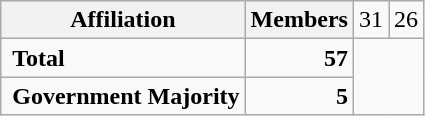<table class="wikitable">
<tr>
<th colspan="2">Affiliation</th>
<th>Members<br></th>
<td align="right">31<br></td>
<td align="right">26</td>
</tr>
<tr>
<td colspan="2" rowspan="1"> <strong>Total</strong><br></td>
<td align="right"><strong>57</strong></td>
</tr>
<tr>
<td colspan="2" rowspan="1"> <strong>Government Majority</strong><br></td>
<td align="right"><strong>5</strong></td>
</tr>
</table>
